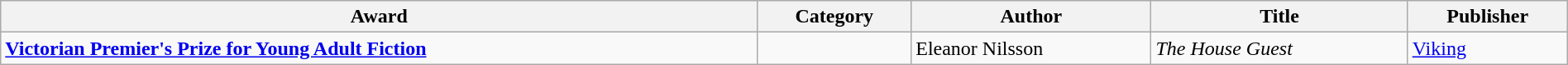<table class="wikitable" width=100%>
<tr>
<th>Award</th>
<th>Category</th>
<th>Author</th>
<th>Title</th>
<th>Publisher</th>
</tr>
<tr>
<td><strong><a href='#'>Victorian Premier's Prize for Young Adult Fiction</a></strong></td>
<td></td>
<td>Eleanor Nilsson</td>
<td><em>The House Guest</em></td>
<td><a href='#'>Viking</a></td>
</tr>
</table>
